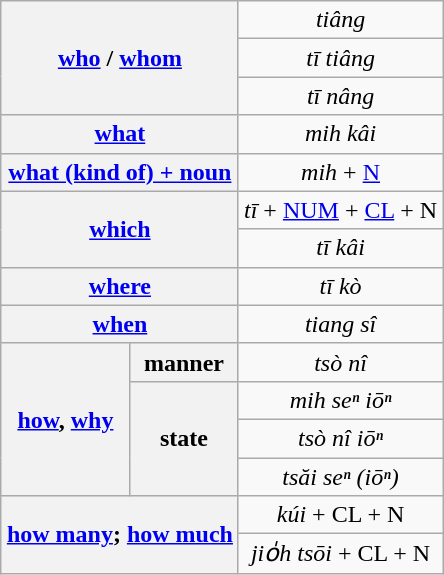<table class="wikitable" style="text-align:center; margin:1em auto 1em auto">
<tr>
<th colspan=2 rowspan=3><a href='#'>who</a> / <a href='#'>whom</a></th>
<td><em>tiâng</em>  <strong></strong></td>
</tr>
<tr>
<td><em>tī tiâng</em>  <strong></strong></td>
</tr>
<tr>
<td><em>tī nâng</em>  <strong></strong></td>
</tr>
<tr>
<th colspan=2><a href='#'>what</a></th>
<td><em>mih kâi</em>  <strong></strong></td>
</tr>
<tr>
<th colspan=2><a href='#'>what (kind of) + noun</a></th>
<td><em>mih</em>  <strong></strong>  + <a href='#'>N</a></td>
</tr>
<tr>
<th colspan=2 rowspan=2><a href='#'>which</a></th>
<td><em>tī</em>  <strong></strong> + <a href='#'>NUM</a> + <a href='#'>CL</a> + N</td>
</tr>
<tr>
<td><em>tī kâi</em>  <strong></strong></td>
</tr>
<tr>
<th colspan=2><a href='#'>where</a></th>
<td><em>tī kò</em>  <strong></strong></td>
</tr>
<tr>
<th colspan=2><a href='#'>when</a></th>
<td><em>tiang sî</em>  <strong></strong></td>
</tr>
<tr>
<th rowspan=4><a href='#'>how</a>, <a href='#'>why</a></th>
<th>manner</th>
<td><em>tsò nî</em>  <strong></strong></td>
</tr>
<tr>
<th rowspan=3>state</th>
<td><em>mih seⁿ iōⁿ</em>  <strong></strong></td>
</tr>
<tr>
<td><em>tsò nî iōⁿ</em>  <strong></strong></td>
</tr>
<tr>
<td><em>tsăi seⁿ (iōⁿ)</em>  <strong></strong></td>
</tr>
<tr>
<th colspan=2 rowspan=2><a href='#'>how many</a>; <a href='#'>how much</a></th>
<td><em>kúi</em>  <strong></strong> + CL + N</td>
</tr>
<tr>
<td><em>jio̍h tsōi</em>  <strong></strong> + CL + N</td>
</tr>
</table>
